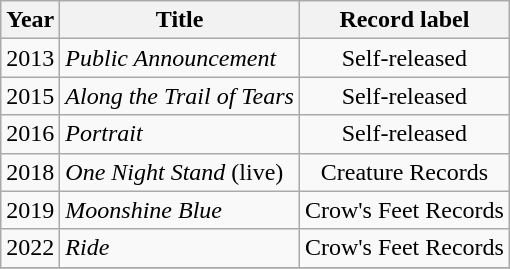<table class="wikitable sortable">
<tr>
<th>Year</th>
<th>Title</th>
<th>Record label</th>
</tr>
<tr>
<td>2013</td>
<td><em>Public Announcement</em></td>
<td style="text-align:center;">Self-released</td>
</tr>
<tr>
<td>2015</td>
<td><em>Along the Trail of Tears</em></td>
<td style="text-align:center;">Self-released</td>
</tr>
<tr>
<td>2016</td>
<td><em>Portrait</em></td>
<td style="text-align:center;">Self-released</td>
</tr>
<tr>
<td>2018</td>
<td><em>One Night Stand</em> (live)</td>
<td style="text-align:center;">Creature Records</td>
</tr>
<tr>
<td>2019</td>
<td><em>Moonshine Blue</em></td>
<td style="text-align:center;">Crow's Feet Records</td>
</tr>
<tr>
<td>2022</td>
<td><em>Ride</em></td>
<td style="text-align:center;">Crow's Feet Records</td>
</tr>
<tr>
</tr>
</table>
